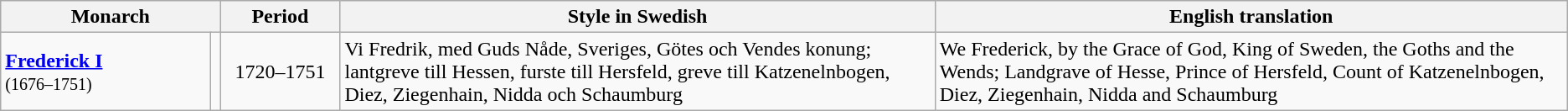<table class="wikitable">
<tr>
<th colspan="2">Monarch</th>
<th style="width:5.5em;text-align:center;">Period</th>
<th>Style in Swedish</th>
<th>English translation</th>
</tr>
<tr>
<td style="width:10em;"><strong><a href='#'>Frederick I</a></strong><br><small>(1676–1751)</small></td>
<td></td>
<td style="text-align:center;">1720–1751</td>
<td>Vi Fredrik, med Guds Nåde, Sveriges, Götes och Vendes konung; lantgreve till Hessen, furste till Hersfeld, greve till Katzenelnbogen, Diez, Ziegenhain, Nidda och Schaumburg</td>
<td>We Frederick, by the Grace of God, King of Sweden, the Goths and the Wends; Landgrave of Hesse, Prince of Hersfeld, Count of Katzenelnbogen, Diez, Ziegenhain, Nidda and Schaumburg</td>
</tr>
</table>
